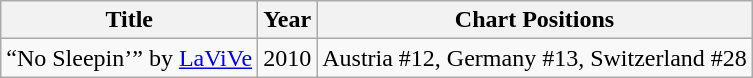<table class="wikitable">
<tr>
<th>Title</th>
<th>Year</th>
<th>Chart Positions</th>
</tr>
<tr>
<td>“No Sleepin’” by <a href='#'>LaViVe</a></td>
<td>2010</td>
<td>Austria #12, Germany #13, Switzerland #28</td>
</tr>
</table>
